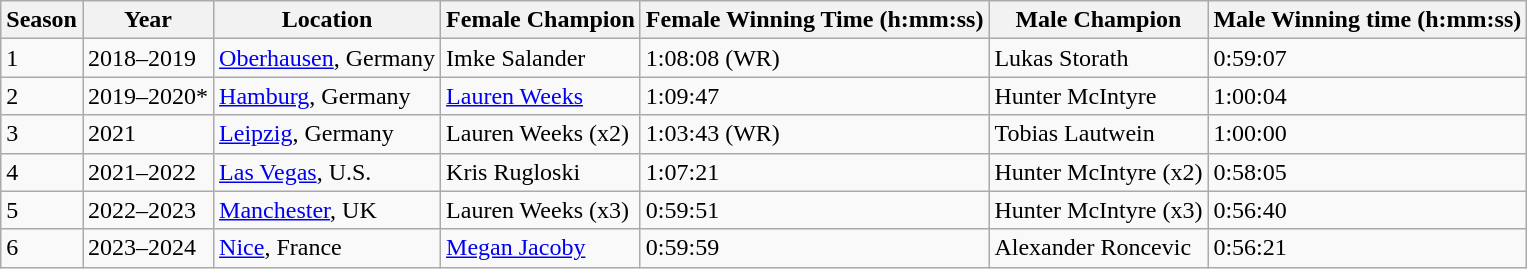<table class="wikitable">
<tr>
<th>Season</th>
<th>Year</th>
<th>Location</th>
<th>Female Champion</th>
<th>Female Winning Time (h:mm:ss)</th>
<th>Male Champion</th>
<th>Male Winning time (h:mm:ss)</th>
</tr>
<tr>
<td>1</td>
<td>2018–2019</td>
<td><a href='#'>Oberhausen</a>, Germany</td>
<td> Imke Salander</td>
<td>1:08:08 (WR)</td>
<td> Lukas Storath</td>
<td>0:59:07</td>
</tr>
<tr>
<td>2</td>
<td>2019–2020*</td>
<td><a href='#'>Hamburg</a>, Germany</td>
<td> <a href='#'>Lauren Weeks</a></td>
<td>1:09:47</td>
<td> Hunter McIntyre</td>
<td>1:00:04</td>
</tr>
<tr>
<td>3</td>
<td>2021</td>
<td><a href='#'>Leipzig</a>, Germany</td>
<td> Lauren Weeks (x2)</td>
<td>1:03:43 (WR)</td>
<td> Tobias Lautwein</td>
<td>1:00:00</td>
</tr>
<tr>
<td>4</td>
<td>2021–2022</td>
<td><a href='#'>Las Vegas</a>, U.S.</td>
<td> Kris Rugloski</td>
<td>1:07:21</td>
<td> Hunter McIntyre (x2)</td>
<td>0:58:05</td>
</tr>
<tr>
<td>5</td>
<td>2022–2023</td>
<td><a href='#'>Manchester</a>, UK</td>
<td> Lauren Weeks (x3)</td>
<td>0:59:51</td>
<td> Hunter McIntyre (x3)</td>
<td>0:56:40</td>
</tr>
<tr>
<td>6</td>
<td>2023–2024</td>
<td><a href='#'>Nice</a>, France</td>
<td> <a href='#'>Megan Jacoby</a></td>
<td>0:59:59</td>
<td> Alexander Roncevic</td>
<td>0:56:21</td>
</tr>
</table>
